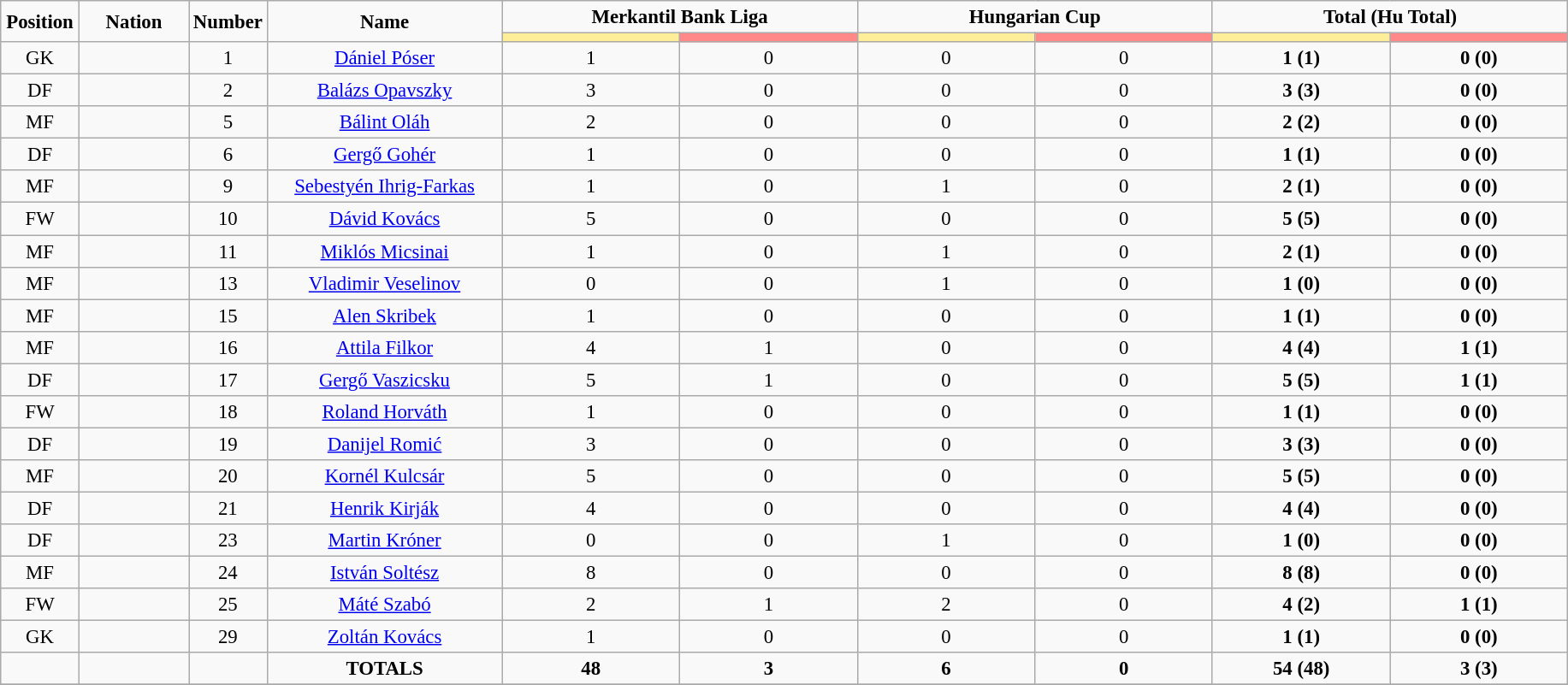<table class="wikitable" style="font-size: 95%; text-align: center;">
<tr>
<td rowspan="2" width="5%" align="center"><strong>Position</strong></td>
<td rowspan="2" width="7%" align="center"><strong>Nation</strong></td>
<td rowspan="2" width="5%" align="center"><strong>Number</strong></td>
<td rowspan="2" width="15%" align="center"><strong>Name</strong></td>
<td colspan="2" align="center"><strong>Merkantil Bank Liga</strong></td>
<td colspan="2" align="center"><strong>Hungarian Cup</strong></td>
<td colspan="2" align="center"><strong>Total (Hu Total)</strong></td>
</tr>
<tr>
<th width=60 style="background: #FFEE99"></th>
<th width=60 style="background: #FF8888"></th>
<th width=60 style="background: #FFEE99"></th>
<th width=60 style="background: #FF8888"></th>
<th width=60 style="background: #FFEE99"></th>
<th width=60 style="background: #FF8888"></th>
</tr>
<tr>
<td>GK</td>
<td></td>
<td>1</td>
<td><a href='#'>Dániel Póser</a></td>
<td>1</td>
<td>0</td>
<td>0</td>
<td>0</td>
<td><strong>1 (1)</strong></td>
<td><strong>0 (0)</strong></td>
</tr>
<tr>
<td>DF</td>
<td></td>
<td>2</td>
<td><a href='#'>Balázs Opavszky</a></td>
<td>3</td>
<td>0</td>
<td>0</td>
<td>0</td>
<td><strong>3 (3)</strong></td>
<td><strong>0 (0)</strong></td>
</tr>
<tr>
<td>MF</td>
<td></td>
<td>5</td>
<td><a href='#'>Bálint Oláh</a></td>
<td>2</td>
<td>0</td>
<td>0</td>
<td>0</td>
<td><strong>2 (2)</strong></td>
<td><strong>0 (0)</strong></td>
</tr>
<tr>
<td>DF</td>
<td></td>
<td>6</td>
<td><a href='#'>Gergő Gohér</a></td>
<td>1</td>
<td>0</td>
<td>0</td>
<td>0</td>
<td><strong>1 (1)</strong></td>
<td><strong>0 (0)</strong></td>
</tr>
<tr>
<td>MF</td>
<td></td>
<td>9</td>
<td><a href='#'>Sebestyén Ihrig-Farkas</a></td>
<td>1</td>
<td>0</td>
<td>1</td>
<td>0</td>
<td><strong>2 (1)</strong></td>
<td><strong>0 (0)</strong></td>
</tr>
<tr>
<td>FW</td>
<td></td>
<td>10</td>
<td><a href='#'>Dávid Kovács</a></td>
<td>5</td>
<td>0</td>
<td>0</td>
<td>0</td>
<td><strong>5 (5)</strong></td>
<td><strong>0 (0)</strong></td>
</tr>
<tr>
<td>MF</td>
<td></td>
<td>11</td>
<td><a href='#'>Miklós Micsinai</a></td>
<td>1</td>
<td>0</td>
<td>1</td>
<td>0</td>
<td><strong>2 (1)</strong></td>
<td><strong>0 (0)</strong></td>
</tr>
<tr>
<td>MF</td>
<td></td>
<td>13</td>
<td><a href='#'>Vladimir Veselinov</a></td>
<td>0</td>
<td>0</td>
<td>1</td>
<td>0</td>
<td><strong>1 (0)</strong></td>
<td><strong>0 (0)</strong></td>
</tr>
<tr>
<td>MF</td>
<td></td>
<td>15</td>
<td><a href='#'>Alen Skribek</a></td>
<td>1</td>
<td>0</td>
<td>0</td>
<td>0</td>
<td><strong>1 (1)</strong></td>
<td><strong>0 (0)</strong></td>
</tr>
<tr>
<td>MF</td>
<td></td>
<td>16</td>
<td><a href='#'>Attila Filkor</a></td>
<td>4</td>
<td>1</td>
<td>0</td>
<td>0</td>
<td><strong>4 (4)</strong></td>
<td><strong>1 (1)</strong></td>
</tr>
<tr>
<td>DF</td>
<td></td>
<td>17</td>
<td><a href='#'>Gergő Vaszicsku</a></td>
<td>5</td>
<td>1</td>
<td>0</td>
<td>0</td>
<td><strong>5 (5)</strong></td>
<td><strong>1 (1)</strong></td>
</tr>
<tr>
<td>FW</td>
<td></td>
<td>18</td>
<td><a href='#'>Roland Horváth</a></td>
<td>1</td>
<td>0</td>
<td>0</td>
<td>0</td>
<td><strong>1 (1)</strong></td>
<td><strong>0 (0)</strong></td>
</tr>
<tr>
<td>DF</td>
<td></td>
<td>19</td>
<td><a href='#'>Danijel Romić</a></td>
<td>3</td>
<td>0</td>
<td>0</td>
<td>0</td>
<td><strong>3 (3)</strong></td>
<td><strong>0 (0)</strong></td>
</tr>
<tr>
<td>MF</td>
<td></td>
<td>20</td>
<td><a href='#'>Kornél Kulcsár</a></td>
<td>5</td>
<td>0</td>
<td>0</td>
<td>0</td>
<td><strong>5 (5)</strong></td>
<td><strong>0 (0)</strong></td>
</tr>
<tr>
<td>DF</td>
<td></td>
<td>21</td>
<td><a href='#'>Henrik Kirják</a></td>
<td>4</td>
<td>0</td>
<td>0</td>
<td>0</td>
<td><strong>4 (4)</strong></td>
<td><strong>0 (0)</strong></td>
</tr>
<tr>
<td>DF</td>
<td></td>
<td>23</td>
<td><a href='#'>Martin Króner</a></td>
<td>0</td>
<td>0</td>
<td>1</td>
<td>0</td>
<td><strong>1 (0)</strong></td>
<td><strong>0 (0)</strong></td>
</tr>
<tr>
<td>MF</td>
<td></td>
<td>24</td>
<td><a href='#'>István Soltész</a></td>
<td>8</td>
<td>0</td>
<td>0</td>
<td>0</td>
<td><strong>8 (8)</strong></td>
<td><strong>0 (0)</strong></td>
</tr>
<tr>
<td>FW</td>
<td></td>
<td>25</td>
<td><a href='#'>Máté Szabó</a></td>
<td>2</td>
<td>1</td>
<td>2</td>
<td>0</td>
<td><strong>4 (2)</strong></td>
<td><strong>1 (1)</strong></td>
</tr>
<tr>
<td>GK</td>
<td></td>
<td>29</td>
<td><a href='#'>Zoltán Kovács</a></td>
<td>1</td>
<td>0</td>
<td>0</td>
<td>0</td>
<td><strong>1 (1)</strong></td>
<td><strong>0 (0)</strong></td>
</tr>
<tr>
<td></td>
<td></td>
<td></td>
<td><strong>TOTALS</strong></td>
<td><strong>48</strong></td>
<td><strong>3</strong></td>
<td><strong>6</strong></td>
<td><strong>0</strong></td>
<td><strong>54 (48)</strong></td>
<td><strong>3 (3)</strong></td>
</tr>
<tr>
</tr>
</table>
